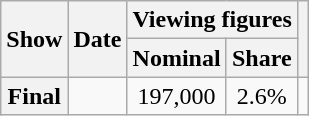<table class="wikitable plainrowheaders sortable" style="text-align:center">
<tr>
<th scope=col rowspan="2">Show</th>
<th scope=col rowspan="2">Date</th>
<th scope=col colspan="2">Viewing figures</th>
<th scope=col rowspan="2" class="unsortable"></th>
</tr>
<tr>
<th scope=col>Nominal</th>
<th scope=col>Share</th>
</tr>
<tr>
<th scope="row">Final</th>
<td></td>
<td>197,000</td>
<td>2.6%</td>
<td></td>
</tr>
</table>
